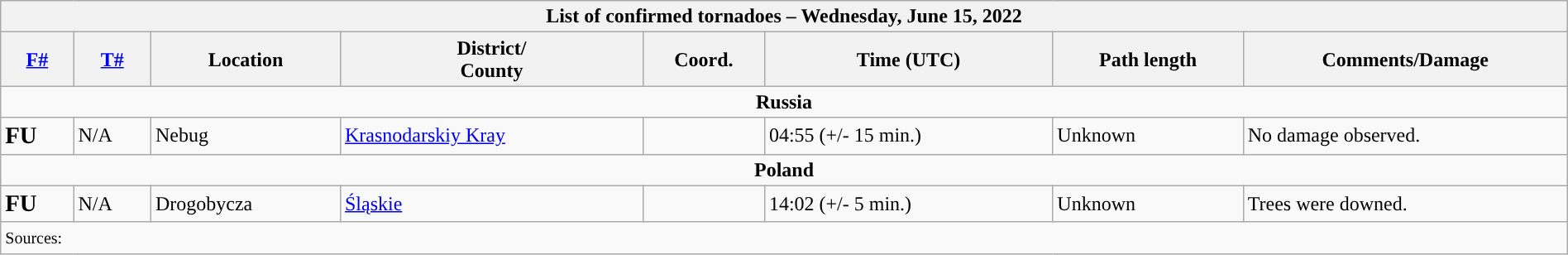<table class="wikitable collapsible" width="100%">
<tr>
<th colspan="8">List of confirmed tornadoes – Wednesday, June 15, 2022</th>
</tr>
<tr>
<th><a href='#'>F#</a></th>
<th><a href='#'>T#</a></th>
<th>Location</th>
<th>District/<br>County</th>
<th>Coord.</th>
<th>Time (UTC)</th>
<th>Path length</th>
<th>Comments/Damage</th>
</tr>
<tr>
<td colspan="8" align=center><strong>Russia</strong></td>
</tr>
<tr>
<td><big><strong>FU</strong></big></td>
<td>N/A</td>
<td>Nebug</td>
<td><a href='#'>Krasnodarskiy Kray</a></td>
<td></td>
<td>04:55 (+/- 15 min.)</td>
<td>Unknown</td>
<td>No damage observed.</td>
</tr>
<tr>
<td colspan="8" align=center><strong>Poland</strong></td>
</tr>
<tr>
<td><big><strong>FU</strong></big></td>
<td>N/A</td>
<td>Drogobycza</td>
<td><a href='#'>Śląskie</a></td>
<td></td>
<td>14:02 (+/- 5 min.)</td>
<td>Unknown</td>
<td>Trees were downed.</td>
</tr>
<tr>
<td colspan="8"><small>Sources:  </small></td>
</tr>
</table>
